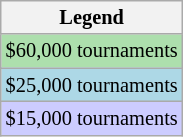<table class="wikitable" style="font-size:85%">
<tr>
<th>Legend</th>
</tr>
<tr style="background:#addfad;">
<td>$60,000 tournaments</td>
</tr>
<tr style="background:lightblue;">
<td>$25,000 tournaments</td>
</tr>
<tr style="background:#ccf;">
<td>$15,000 tournaments</td>
</tr>
</table>
